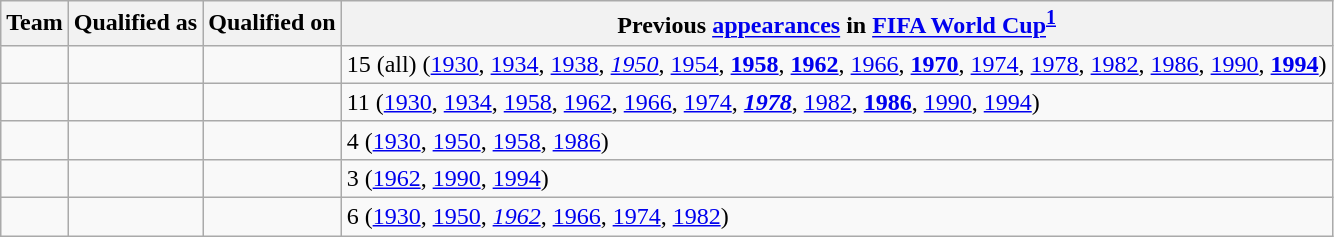<table class="wikitable sortable">
<tr>
<th>Team</th>
<th>Qualified as</th>
<th>Qualified on</th>
<th data-sort-type="number">Previous <a href='#'>appearances</a> in <a href='#'>FIFA World Cup</a><sup><strong><a href='#'>1</a></strong></sup></th>
</tr>
<tr>
<td></td>
<td></td>
<td></td>
<td>15 (all) (<a href='#'>1930</a>, <a href='#'>1934</a>, <a href='#'>1938</a>, <em><a href='#'>1950</a></em>, <a href='#'>1954</a>, <strong><a href='#'>1958</a></strong>, <strong><a href='#'>1962</a></strong>, <a href='#'>1966</a>, <strong><a href='#'>1970</a></strong>, <a href='#'>1974</a>, <a href='#'>1978</a>, <a href='#'>1982</a>, <a href='#'>1986</a>, <a href='#'>1990</a>, <strong><a href='#'>1994</a></strong>)</td>
</tr>
<tr>
<td></td>
<td></td>
<td></td>
<td>11 (<a href='#'>1930</a>, <a href='#'>1934</a>, <a href='#'>1958</a>, <a href='#'>1962</a>, <a href='#'>1966</a>, <a href='#'>1974</a>, <strong><em><a href='#'>1978</a></em></strong>, <a href='#'>1982</a>, <strong><a href='#'>1986</a></strong>, <a href='#'>1990</a>, <a href='#'>1994</a>)</td>
</tr>
<tr>
<td></td>
<td></td>
<td></td>
<td>4 (<a href='#'>1930</a>, <a href='#'>1950</a>, <a href='#'>1958</a>, <a href='#'>1986</a>)</td>
</tr>
<tr>
<td></td>
<td></td>
<td></td>
<td>3 (<a href='#'>1962</a>, <a href='#'>1990</a>, <a href='#'>1994</a>)</td>
</tr>
<tr>
<td></td>
<td></td>
<td></td>
<td>6 (<a href='#'>1930</a>, <a href='#'>1950</a>, <em><a href='#'>1962</a></em>, <a href='#'>1966</a>, <a href='#'>1974</a>, <a href='#'>1982</a>)</td>
</tr>
</table>
